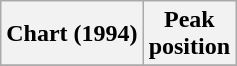<table class="wikitable sortable plainrowheaders">
<tr>
<th>Chart (1994)</th>
<th>Peak<br>position</th>
</tr>
<tr>
</tr>
</table>
